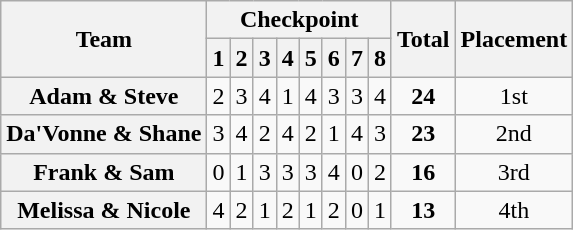<table class="wikitable sortable" style="text-align:center">
<tr>
<th rowspan="2">Team</th>
<th colspan="8">Checkpoint</th>
<th rowspan="2">Total</th>
<th rowspan="2">Placement</th>
</tr>
<tr>
<th>1</th>
<th>2</th>
<th>3</th>
<th>4</th>
<th>5</th>
<th>6</th>
<th>7</th>
<th>8</th>
</tr>
<tr>
<th>Adam & Steve</th>
<td>2</td>
<td>3</td>
<td>4</td>
<td>1</td>
<td>4</td>
<td>3</td>
<td>3</td>
<td>4</td>
<td><strong>24</strong></td>
<td>1st</td>
</tr>
<tr>
<th>Da'Vonne & Shane</th>
<td>3</td>
<td>4</td>
<td>2</td>
<td>4</td>
<td>2</td>
<td>1</td>
<td>4</td>
<td>3</td>
<td><strong>23</strong></td>
<td>2nd</td>
</tr>
<tr>
<th>Frank & Sam</th>
<td>0</td>
<td>1</td>
<td>3</td>
<td>3</td>
<td>3</td>
<td>4</td>
<td>0</td>
<td>2</td>
<td><strong>16</strong></td>
<td>3rd</td>
</tr>
<tr>
<th>Melissa & Nicole</th>
<td>4</td>
<td>2</td>
<td>1</td>
<td>2</td>
<td>1</td>
<td>2</td>
<td>0</td>
<td>1</td>
<td><strong>13</strong></td>
<td>4th</td>
</tr>
</table>
